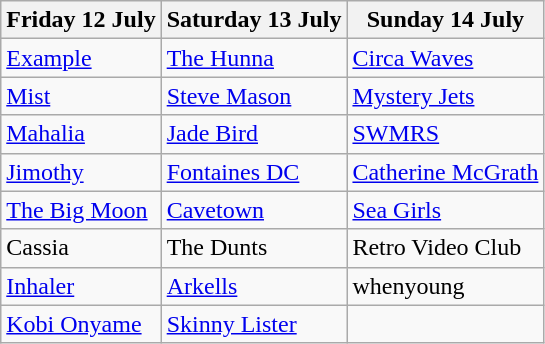<table class="wikitable">
<tr>
<th>Friday 12 July</th>
<th>Saturday 13 July</th>
<th>Sunday 14 July</th>
</tr>
<tr>
<td><a href='#'>Example</a></td>
<td><a href='#'>The Hunna</a></td>
<td><a href='#'>Circa Waves</a></td>
</tr>
<tr>
<td><a href='#'>Mist</a></td>
<td><a href='#'>Steve Mason</a></td>
<td><a href='#'>Mystery Jets</a></td>
</tr>
<tr>
<td><a href='#'>Mahalia</a></td>
<td><a href='#'>Jade Bird</a></td>
<td><a href='#'>SWMRS</a></td>
</tr>
<tr>
<td><a href='#'>Jimothy</a></td>
<td><a href='#'>Fontaines DC</a></td>
<td><a href='#'>Catherine McGrath</a></td>
</tr>
<tr>
<td><a href='#'>The Big Moon</a></td>
<td><a href='#'>Cavetown</a></td>
<td><a href='#'>Sea Girls</a></td>
</tr>
<tr>
<td>Cassia</td>
<td>The Dunts</td>
<td>Retro Video Club</td>
</tr>
<tr>
<td><a href='#'>Inhaler</a></td>
<td><a href='#'>Arkells</a></td>
<td>whenyoung</td>
</tr>
<tr>
<td><a href='#'>Kobi Onyame</a></td>
<td><a href='#'>Skinny Lister</a></td>
<td></td>
</tr>
</table>
